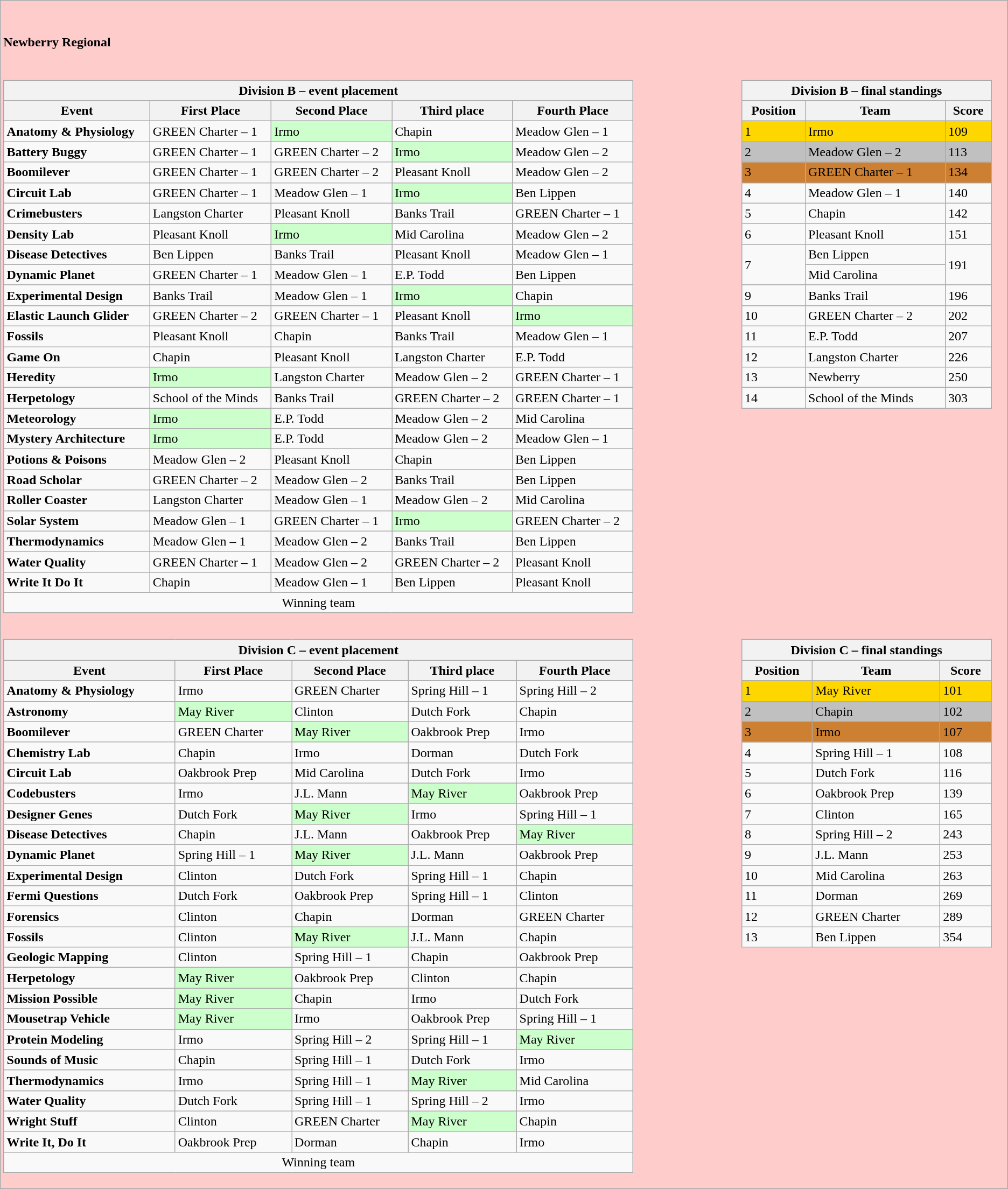<table class="wikitable">
<tr>
<td style="background: #ffcccc"><br><h4>Newberry Regional</h4><table class="wikitable collapsible collapsed" style="float:left; width:780px">
<tr>
<th colspan=5>Division B – event placement</th>
</tr>
<tr>
<th>Event</th>
<th>First Place</th>
<th>Second Place</th>
<th>Third place</th>
<th>Fourth Place</th>
</tr>
<tr>
<td><strong>Anatomy & Physiology</strong></td>
<td>GREEN Charter – 1</td>
<td style="background: #ccffcc">Irmo</td>
<td>Chapin</td>
<td>Meadow Glen – 1</td>
</tr>
<tr>
<td><strong>Battery Buggy</strong></td>
<td>GREEN Charter – 1</td>
<td>GREEN Charter – 2</td>
<td style="background: #ccffcc">Irmo</td>
<td>Meadow Glen – 2</td>
</tr>
<tr>
<td><strong>Boomilever</strong></td>
<td>GREEN Charter – 1</td>
<td>GREEN Charter – 2</td>
<td>Pleasant Knoll</td>
<td>Meadow Glen – 2</td>
</tr>
<tr>
<td><strong>Circuit Lab</strong></td>
<td>GREEN Charter – 1</td>
<td>Meadow Glen – 1</td>
<td style="background: #ccffcc">Irmo</td>
<td>Ben Lippen</td>
</tr>
<tr>
<td><strong>Crimebusters</strong></td>
<td>Langston Charter</td>
<td>Pleasant Knoll</td>
<td>Banks Trail</td>
<td>GREEN Charter – 1</td>
</tr>
<tr>
<td><strong>Density Lab</strong></td>
<td>Pleasant Knoll</td>
<td style="background: #ccffcc">Irmo</td>
<td>Mid Carolina</td>
<td>Meadow Glen – 2</td>
</tr>
<tr>
<td><strong>Disease Detectives</strong></td>
<td>Ben Lippen</td>
<td>Banks Trail</td>
<td>Pleasant Knoll</td>
<td>Meadow Glen – 1</td>
</tr>
<tr>
<td><strong>Dynamic Planet</strong></td>
<td>GREEN Charter – 1</td>
<td>Meadow Glen – 1</td>
<td>E.P. Todd</td>
<td>Ben Lippen</td>
</tr>
<tr>
<td><strong>Experimental Design</strong></td>
<td>Banks Trail</td>
<td>Meadow Glen – 1</td>
<td style="background: #ccffcc">Irmo</td>
<td>Chapin</td>
</tr>
<tr>
<td><strong>Elastic Launch Glider</strong></td>
<td>GREEN Charter – 2</td>
<td>GREEN Charter – 1</td>
<td>Pleasant Knoll</td>
<td style="background: #ccffcc">Irmo</td>
</tr>
<tr>
<td><strong>Fossils</strong></td>
<td>Pleasant Knoll</td>
<td>Chapin</td>
<td>Banks Trail</td>
<td>Meadow Glen – 1</td>
</tr>
<tr>
<td><strong>Game On</strong></td>
<td>Chapin</td>
<td>Pleasant Knoll</td>
<td>Langston Charter</td>
<td>E.P. Todd</td>
</tr>
<tr>
<td><strong>Heredity</strong></td>
<td style="background: #ccffcc">Irmo</td>
<td>Langston Charter</td>
<td>Meadow Glen – 2</td>
<td>GREEN Charter – 1</td>
</tr>
<tr>
<td><strong>Herpetology</strong></td>
<td>School of the Minds</td>
<td>Banks Trail</td>
<td>GREEN Charter – 2</td>
<td>GREEN Charter – 1</td>
</tr>
<tr>
<td><strong>Meteorology</strong></td>
<td style="background: #ccffcc">Irmo</td>
<td>E.P. Todd</td>
<td>Meadow Glen – 2</td>
<td>Mid Carolina</td>
</tr>
<tr>
<td><strong>Mystery Architecture</strong></td>
<td style="background: #ccffcc">Irmo</td>
<td>E.P. Todd</td>
<td>Meadow Glen – 2</td>
<td>Meadow Glen – 1</td>
</tr>
<tr>
<td><strong>Potions & Poisons</strong></td>
<td>Meadow Glen – 2</td>
<td>Pleasant Knoll</td>
<td>Chapin</td>
<td>Ben Lippen</td>
</tr>
<tr>
<td><strong>Road Scholar</strong></td>
<td>GREEN Charter – 2</td>
<td>Meadow Glen – 2</td>
<td>Banks Trail</td>
<td>Ben Lippen</td>
</tr>
<tr>
<td><strong>Roller Coaster</strong></td>
<td>Langston Charter</td>
<td>Meadow Glen – 1</td>
<td>Meadow Glen – 2</td>
<td>Mid Carolina</td>
</tr>
<tr>
<td><strong>Solar System</strong></td>
<td>Meadow Glen – 1</td>
<td>GREEN Charter – 1</td>
<td style="background: #ccffcc">Irmo</td>
<td>GREEN Charter – 2</td>
</tr>
<tr>
<td><strong>Thermodynamics</strong></td>
<td>Meadow Glen – 1</td>
<td>Meadow Glen – 2</td>
<td>Banks Trail</td>
<td>Ben Lippen</td>
</tr>
<tr>
<td><strong>Water Quality</strong></td>
<td>GREEN Charter – 1</td>
<td>Meadow Glen – 2</td>
<td>GREEN Charter – 2</td>
<td>Pleasant Knoll</td>
</tr>
<tr>
<td><strong>Write It Do It</strong></td>
<td>Chapin</td>
<td>Meadow Glen – 1</td>
<td>Ben Lippen</td>
<td>Pleasant Knoll</td>
</tr>
<tr>
<td colspan=5 style=text-align:center> Winning team</td>
</tr>
</table>
<table class="wikitable collapsible collapsed" style="float:right; width:310px">
<tr>
<th colspan=3>Division B – final standings</th>
</tr>
<tr>
<th>Position</th>
<th>Team</th>
<th>Score</th>
</tr>
<tr style="background:#ffd700; color:black">
<td>1</td>
<td>Irmo</td>
<td>109</td>
</tr>
<tr style="background:#c0c0c0; color:black">
<td>2</td>
<td>Meadow Glen – 2</td>
<td>113</td>
</tr>
<tr style="background:#cd7f32; color:black">
<td>3</td>
<td>GREEN Charter – 1</td>
<td>134</td>
</tr>
<tr>
<td>4</td>
<td>Meadow Glen – 1</td>
<td>140</td>
</tr>
<tr>
<td>5</td>
<td>Chapin</td>
<td>142</td>
</tr>
<tr>
<td>6</td>
<td>Pleasant Knoll</td>
<td>151</td>
</tr>
<tr>
<td rowspan=2>7</td>
<td>Ben Lippen</td>
<td rowspan=2>191</td>
</tr>
<tr>
<td>Mid Carolina</td>
</tr>
<tr>
<td>9</td>
<td>Banks Trail</td>
<td>196</td>
</tr>
<tr>
<td>10</td>
<td>GREEN Charter – 2</td>
<td>202</td>
</tr>
<tr>
<td>11</td>
<td>E.P. Todd</td>
<td>207</td>
</tr>
<tr>
<td>12</td>
<td>Langston Charter</td>
<td>226</td>
</tr>
<tr>
<td>13</td>
<td>Newberry</td>
<td>250</td>
</tr>
<tr>
<td>14</td>
<td>School of the Minds</td>
<td>303</td>
</tr>
</table>
<table class="wikitable collapsible collapsed" style="float:left; width:780px">
<tr>
<th colspan=5>Division C – event placement</th>
</tr>
<tr>
<th>Event</th>
<th>First Place</th>
<th>Second Place</th>
<th>Third place</th>
<th>Fourth Place</th>
</tr>
<tr>
<td><strong>Anatomy & Physiology</strong></td>
<td>Irmo</td>
<td>GREEN Charter</td>
<td>Spring Hill – 1</td>
<td>Spring Hill – 2</td>
</tr>
<tr>
<td><strong>Astronomy</strong></td>
<td style="background: #ccffcc">May River</td>
<td>Clinton</td>
<td>Dutch Fork</td>
<td>Chapin</td>
</tr>
<tr>
<td><strong>Boomilever</strong></td>
<td>GREEN Charter</td>
<td style="background: #ccffcc">May River</td>
<td>Oakbrook Prep</td>
<td>Irmo</td>
</tr>
<tr>
<td><strong>Chemistry Lab</strong></td>
<td>Chapin</td>
<td>Irmo</td>
<td>Dorman</td>
<td>Dutch Fork</td>
</tr>
<tr>
<td><strong>Circuit Lab</strong></td>
<td>Oakbrook Prep</td>
<td>Mid Carolina</td>
<td>Dutch Fork</td>
<td>Irmo</td>
</tr>
<tr>
<td><strong>Codebusters</strong></td>
<td>Irmo</td>
<td>J.L. Mann</td>
<td style="background: #ccffcc">May River</td>
<td>Oakbrook Prep</td>
</tr>
<tr>
<td><strong>Designer Genes</strong></td>
<td>Dutch Fork</td>
<td style="background: #ccffcc">May River</td>
<td>Irmo</td>
<td>Spring Hill – 1</td>
</tr>
<tr>
<td><strong>Disease Detectives</strong></td>
<td>Chapin</td>
<td>J.L. Mann</td>
<td>Oakbrook Prep</td>
<td style="background: #ccffcc">May River</td>
</tr>
<tr>
<td><strong>Dynamic Planet</strong></td>
<td>Spring Hill – 1</td>
<td style="background: #ccffcc">May River</td>
<td>J.L. Mann</td>
<td>Oakbrook Prep</td>
</tr>
<tr>
<td><strong>Experimental Design</strong></td>
<td>Clinton</td>
<td>Dutch Fork</td>
<td>Spring Hill – 1</td>
<td>Chapin</td>
</tr>
<tr>
<td><strong>Fermi Questions</strong></td>
<td>Dutch Fork</td>
<td>Oakbrook Prep</td>
<td>Spring Hill – 1</td>
<td>Clinton</td>
</tr>
<tr>
<td><strong>Forensics</strong></td>
<td>Clinton</td>
<td>Chapin</td>
<td>Dorman</td>
<td>GREEN Charter</td>
</tr>
<tr>
<td><strong>Fossils</strong></td>
<td>Clinton</td>
<td style="background: #ccffcc">May River</td>
<td>J.L. Mann</td>
<td>Chapin</td>
</tr>
<tr>
<td><strong>Geologic Mapping</strong></td>
<td>Clinton</td>
<td>Spring Hill – 1</td>
<td>Chapin</td>
<td>Oakbrook Prep</td>
</tr>
<tr>
<td><strong>Herpetology</strong></td>
<td style="background: #ccffcc">May River</td>
<td>Oakbrook Prep</td>
<td>Clinton</td>
<td>Chapin</td>
</tr>
<tr>
<td><strong>Mission Possible</strong></td>
<td style="background: #ccffcc">May River</td>
<td>Chapin</td>
<td>Irmo</td>
<td>Dutch Fork</td>
</tr>
<tr>
<td><strong>Mousetrap Vehicle</strong></td>
<td style="background: #ccffcc">May River</td>
<td>Irmo</td>
<td>Oakbrook Prep</td>
<td>Spring Hill – 1</td>
</tr>
<tr>
<td><strong>Protein Modeling</strong></td>
<td>Irmo</td>
<td>Spring Hill – 2</td>
<td>Spring Hill – 1</td>
<td style="background: #ccffcc">May River</td>
</tr>
<tr>
<td><strong>Sounds of Music</strong></td>
<td>Chapin</td>
<td>Spring Hill – 1</td>
<td>Dutch Fork</td>
<td>Irmo</td>
</tr>
<tr>
<td><strong>Thermodynamics</strong></td>
<td>Irmo</td>
<td>Spring Hill – 1</td>
<td style="background: #ccffcc">May River</td>
<td>Mid Carolina</td>
</tr>
<tr>
<td><strong>Water Quality</strong></td>
<td>Dutch Fork</td>
<td>Spring Hill – 1</td>
<td>Spring Hill – 2</td>
<td>Irmo</td>
</tr>
<tr>
<td><strong>Wright Stuff</strong></td>
<td>Clinton</td>
<td>GREEN Charter</td>
<td style="background: #ccffcc">May River</td>
<td>Chapin</td>
</tr>
<tr>
<td><strong>Write It, Do It</strong></td>
<td>Oakbrook Prep</td>
<td>Dorman</td>
<td>Chapin</td>
<td>Irmo</td>
</tr>
<tr>
<td colspan=5 style=text-align:center> Winning team</td>
</tr>
</table>
<table class="wikitable collapsible collapsed" style="float:right; width:310px">
<tr>
<th colspan=3>Division C – final standings</th>
</tr>
<tr>
<th>Position</th>
<th>Team</th>
<th>Score</th>
</tr>
<tr style="background:#ffd700; color:black">
<td>1</td>
<td>May River</td>
<td>101</td>
</tr>
<tr style="background:#c0c0c0; color:black">
<td>2</td>
<td>Chapin</td>
<td>102</td>
</tr>
<tr style="background:#cd7f32; color:black">
<td>3</td>
<td>Irmo</td>
<td>107</td>
</tr>
<tr>
<td>4</td>
<td>Spring Hill – 1</td>
<td>108</td>
</tr>
<tr>
<td>5</td>
<td>Dutch Fork</td>
<td>116</td>
</tr>
<tr>
<td>6</td>
<td>Oakbrook Prep</td>
<td>139</td>
</tr>
<tr>
<td>7</td>
<td>Clinton</td>
<td>165</td>
</tr>
<tr>
<td>8</td>
<td>Spring Hill – 2</td>
<td>243</td>
</tr>
<tr>
<td>9</td>
<td>J.L. Mann</td>
<td>253</td>
</tr>
<tr>
<td>10</td>
<td>Mid Carolina</td>
<td>263</td>
</tr>
<tr>
<td>11</td>
<td>Dorman</td>
<td>269</td>
</tr>
<tr>
<td>12</td>
<td>GREEN Charter</td>
<td>289</td>
</tr>
<tr>
<td>13</td>
<td>Ben Lippen</td>
<td>354</td>
</tr>
</table>
</td>
</tr>
</table>
